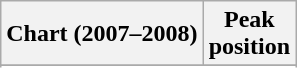<table class="wikitable sortable plainrowheaders" style="text-align:center">
<tr>
<th>Chart (2007–2008)</th>
<th>Peak<br>position</th>
</tr>
<tr>
</tr>
<tr>
</tr>
<tr>
</tr>
<tr>
</tr>
<tr>
</tr>
<tr>
</tr>
<tr>
</tr>
</table>
